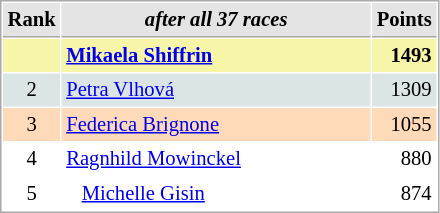<table cellspacing="1" cellpadding="3" style="border:1px solid #aaa; font-size:86%;">
<tr style="background:#e4e4e4;">
<th style="border-bottom:1px solid #aaa; width:10px;">Rank</th>
<th style="border-bottom:1px solid #aaa; width:200px; white-space:nowrap;"><em>after all 37 races</em></th>
<th style="border-bottom:1px solid #aaa; width:20px;">Points</th>
</tr>
<tr style="background:#f7f6a8;">
<td style="text-align:center;"></td>
<td> <strong><a href='#'>Mikaela Shiffrin</a></strong></td>
<td align="right"><strong>1493</strong></td>
</tr>
<tr style="background:#dce5e5;">
<td style="text-align:center;">2</td>
<td> <a href='#'>Petra Vlhová</a></td>
<td align="right">1309</td>
</tr>
<tr style="background:#ffdab9;">
<td style="text-align:center;">3</td>
<td> <a href='#'>Federica Brignone</a></td>
<td align="right">1055</td>
</tr>
<tr>
<td style="text-align:center;">4</td>
<td> <a href='#'>Ragnhild Mowinckel</a></td>
<td align="right">880</td>
</tr>
<tr>
<td style="text-align:center;">5</td>
<td>   <a href='#'>Michelle Gisin</a></td>
<td align="right">874</td>
</tr>
</table>
